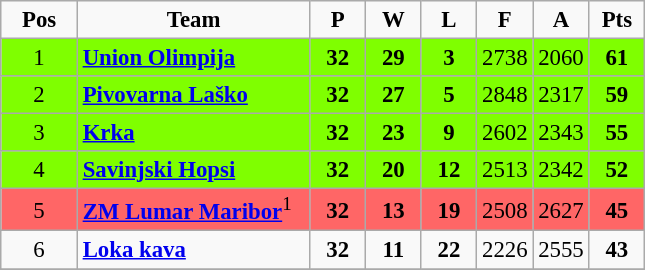<table class="wikitable sortable" style="text-align: center; font-size:95%">
<tr>
<td width="44"><strong>Pos</strong></td>
<td width="148"><strong>Team</strong></td>
<td width="30"><strong>P</strong></td>
<td width="30"><strong>W</strong></td>
<td width="30"><strong>L</strong></td>
<td width="30"><strong>F</strong></td>
<td width="30"><strong>A</strong></td>
<td width="30"><strong>Pts</strong></td>
</tr>
<tr bgcolor="7fff00">
<td>1</td>
<td align="left"><strong><a href='#'>Union Olimpija</a></strong></td>
<td><strong>32</strong></td>
<td><strong>29</strong></td>
<td><strong>3</strong></td>
<td>2738</td>
<td>2060</td>
<td><strong>61</strong></td>
</tr>
<tr bgcolor="7fff00">
<td>2</td>
<td align="left"><strong><a href='#'>Pivovarna Laško</a></strong></td>
<td><strong>32</strong></td>
<td><strong>27</strong></td>
<td><strong>5</strong></td>
<td>2848</td>
<td>2317</td>
<td><strong>59</strong></td>
</tr>
<tr bgcolor="7fff00">
<td>3</td>
<td align="left"><strong><a href='#'>Krka</a></strong></td>
<td><strong>32</strong></td>
<td><strong>23</strong></td>
<td><strong>9</strong></td>
<td>2602</td>
<td>2343</td>
<td><strong>55</strong></td>
</tr>
<tr bgcolor="7fff00">
<td>4</td>
<td align="left"><strong><a href='#'>Savinjski Hopsi</a></strong></td>
<td><strong>32</strong></td>
<td><strong>20</strong></td>
<td><strong>12</strong></td>
<td>2513</td>
<td>2342</td>
<td><strong>52</strong></td>
</tr>
<tr bgcolor="#ff6666">
<td>5</td>
<td align="left"><strong><a href='#'>ZM Lumar Maribor</a></strong><sup>1</sup></td>
<td><strong>32</strong></td>
<td><strong>13</strong></td>
<td><strong>19</strong></td>
<td>2508</td>
<td>2627</td>
<td><strong>45</strong></td>
</tr>
<tr>
<td>6</td>
<td align="left"><strong><a href='#'>Loka kava</a></strong></td>
<td><strong>32</strong></td>
<td><strong>11</strong></td>
<td><strong>22</strong></td>
<td>2226</td>
<td>2555</td>
<td><strong>43</strong></td>
</tr>
<tr>
</tr>
</table>
